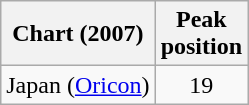<table class="wikitable sortable plainrowheaders">
<tr>
<th scope="col">Chart (2007)</th>
<th scope="col">Peak<br>position</th>
</tr>
<tr>
<td>Japan (<a href='#'>Oricon</a>)</td>
<td style="text-align:center;">19</td>
</tr>
</table>
